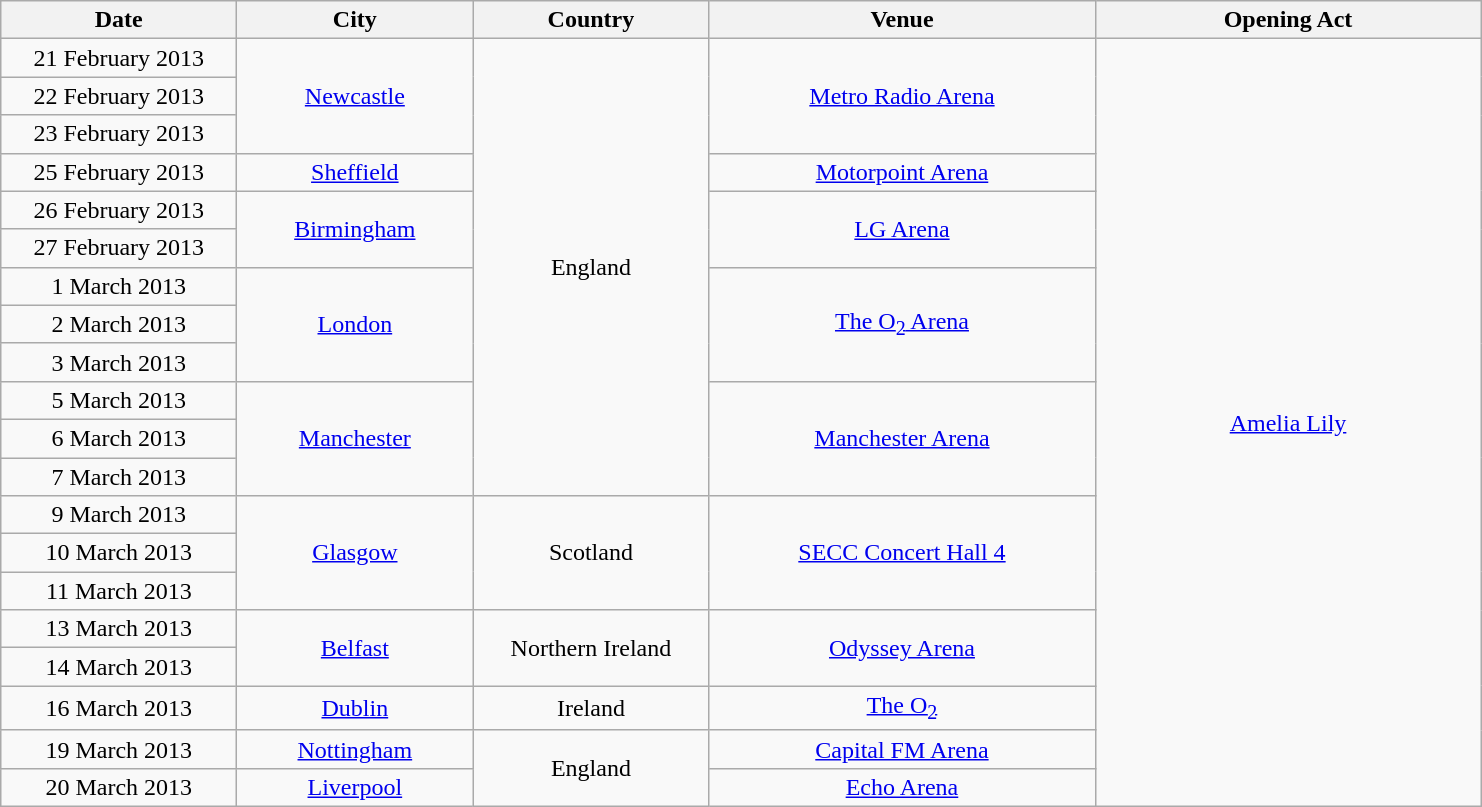<table class="wikitable" style="text-align:center;">
<tr>
<th style="width:150px;">Date</th>
<th style="width:150px;">City</th>
<th style="width:150px;">Country</th>
<th style="width:250px;">Venue</th>
<th style="width:250px;">Opening Act</th>
</tr>
<tr>
<td>21 February 2013</td>
<td rowspan="3"><a href='#'>Newcastle</a></td>
<td rowspan="12">England</td>
<td rowspan="3"><a href='#'>Metro Radio Arena</a></td>
<td rowspan="20"><a href='#'>Amelia Lily</a></td>
</tr>
<tr>
<td>22 February 2013</td>
</tr>
<tr>
<td>23 February 2013</td>
</tr>
<tr>
<td>25 February 2013</td>
<td><a href='#'>Sheffield</a></td>
<td><a href='#'>Motorpoint Arena</a></td>
</tr>
<tr>
<td>26 February 2013</td>
<td rowspan="2"><a href='#'>Birmingham</a></td>
<td rowspan="2"><a href='#'>LG Arena</a></td>
</tr>
<tr>
<td>27 February 2013</td>
</tr>
<tr>
<td>1 March 2013</td>
<td rowspan="3"><a href='#'>London</a></td>
<td rowspan="3"><a href='#'>The O<sub>2</sub> Arena</a></td>
</tr>
<tr>
<td>2 March 2013</td>
</tr>
<tr>
<td>3 March 2013</td>
</tr>
<tr>
<td>5 March 2013</td>
<td rowspan="3"><a href='#'>Manchester</a></td>
<td rowspan="3"><a href='#'>Manchester Arena</a></td>
</tr>
<tr>
<td>6 March 2013</td>
</tr>
<tr>
<td>7 March 2013</td>
</tr>
<tr>
<td>9 March 2013</td>
<td rowspan="3"><a href='#'>Glasgow</a></td>
<td rowspan="3">Scotland</td>
<td rowspan="3"><a href='#'>SECC Concert Hall 4</a></td>
</tr>
<tr>
<td>10 March 2013</td>
</tr>
<tr>
<td>11 March 2013</td>
</tr>
<tr>
<td>13 March 2013</td>
<td rowspan="2"><a href='#'>Belfast</a></td>
<td rowspan="2">Northern Ireland</td>
<td rowspan="2"><a href='#'>Odyssey Arena</a></td>
</tr>
<tr>
<td>14 March 2013</td>
</tr>
<tr>
<td>16 March 2013</td>
<td><a href='#'>Dublin</a></td>
<td>Ireland</td>
<td><a href='#'>The O<sub>2</sub></a></td>
</tr>
<tr>
<td>19 March 2013</td>
<td><a href='#'>Nottingham</a></td>
<td rowspan="2">England</td>
<td><a href='#'>Capital FM Arena</a></td>
</tr>
<tr>
<td>20 March 2013</td>
<td><a href='#'>Liverpool</a></td>
<td><a href='#'>Echo Arena</a></td>
</tr>
</table>
